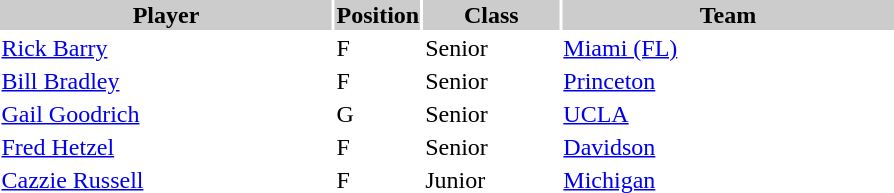<table style="width:600px" "border:'1' 'solid' 'gray'">
<tr>
<th bgcolor="#CCCCCC" style="width:40%">Player</th>
<th bgcolor="#CCCCCC" style="width:4%">Position</th>
<th bgcolor="#CCCCCC" style="width:16%">Class</th>
<th bgcolor="#CCCCCC" style="width:40%">Team</th>
</tr>
<tr>
<td><a href='#'>Rick Barry</a></td>
<td>F</td>
<td>Senior</td>
<td><a href='#'>Miami (FL)</a></td>
</tr>
<tr>
<td><a href='#'>Bill Bradley</a></td>
<td>F</td>
<td>Senior</td>
<td><a href='#'>Princeton</a></td>
</tr>
<tr>
<td><a href='#'>Gail Goodrich</a></td>
<td>G</td>
<td>Senior</td>
<td><a href='#'>UCLA</a></td>
</tr>
<tr>
<td><a href='#'>Fred Hetzel</a></td>
<td>F</td>
<td>Senior</td>
<td><a href='#'>Davidson</a></td>
</tr>
<tr>
<td><a href='#'>Cazzie Russell</a></td>
<td>F</td>
<td>Junior</td>
<td><a href='#'>Michigan</a></td>
</tr>
</table>
